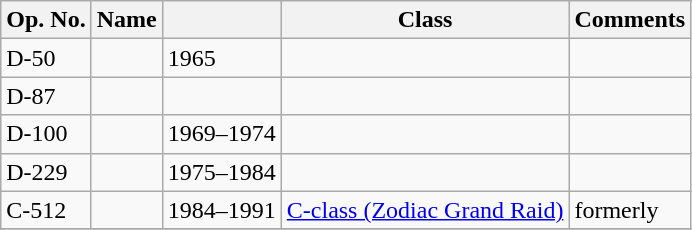<table class="wikitable">
<tr>
<th>Op. No.</th>
<th>Name</th>
<th></th>
<th>Class</th>
<th>Comments</th>
</tr>
<tr>
<td>D-50</td>
<td></td>
<td>1965</td>
<td></td>
<td></td>
</tr>
<tr>
<td>D-87</td>
<td></td>
<td></td>
<td></td>
<td></td>
</tr>
<tr>
<td>D-100</td>
<td></td>
<td>1969–1974</td>
<td></td>
<td></td>
</tr>
<tr>
<td>D-229</td>
<td></td>
<td>1975–1984</td>
<td></td>
<td></td>
</tr>
<tr>
<td>C-512</td>
<td></td>
<td>1984–1991</td>
<td><a href='#'>C-class (Zodiac Grand Raid)</a></td>
<td>formerly </td>
</tr>
<tr>
</tr>
</table>
